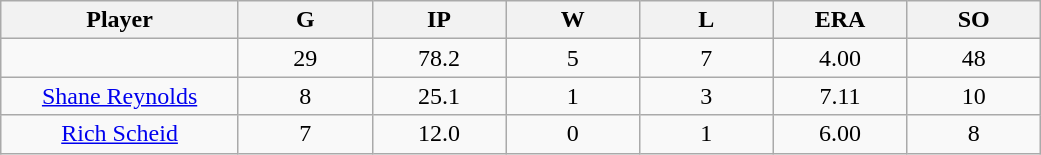<table class="wikitable sortable">
<tr>
<th bgcolor="#DDDDFF" width="16%">Player</th>
<th bgcolor="#DDDDFF" width="9%">G</th>
<th bgcolor="#DDDDFF" width="9%">IP</th>
<th bgcolor="#DDDDFF" width="9%">W</th>
<th bgcolor="#DDDDFF" width="9%">L</th>
<th bgcolor="#DDDDFF" width="9%">ERA</th>
<th bgcolor="#DDDDFF" width="9%">SO</th>
</tr>
<tr align="center">
<td></td>
<td>29</td>
<td>78.2</td>
<td>5</td>
<td>7</td>
<td>4.00</td>
<td>48</td>
</tr>
<tr align="center">
<td><a href='#'>Shane Reynolds</a></td>
<td>8</td>
<td>25.1</td>
<td>1</td>
<td>3</td>
<td>7.11</td>
<td>10</td>
</tr>
<tr align=center>
<td><a href='#'>Rich Scheid</a></td>
<td>7</td>
<td>12.0</td>
<td>0</td>
<td>1</td>
<td>6.00</td>
<td>8</td>
</tr>
</table>
